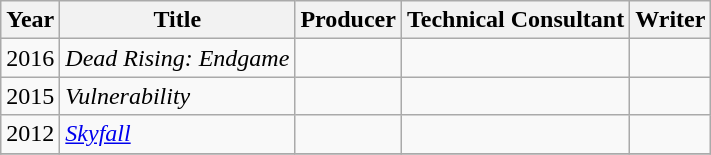<table class="wikitable">
<tr>
<th>Year</th>
<th>Title</th>
<th>Producer</th>
<th>Technical Consultant</th>
<th>Writer</th>
</tr>
<tr>
<td>2016</td>
<td><em>Dead Rising: Endgame</em></td>
<td></td>
<td></td>
<td></td>
</tr>
<tr>
<td>2015</td>
<td><em>Vulnerability</em></td>
<td></td>
<td></td>
<td></td>
</tr>
<tr>
<td>2012</td>
<td><em><a href='#'>Skyfall</a></em></td>
<td></td>
<td></td>
<td></td>
</tr>
<tr>
</tr>
</table>
